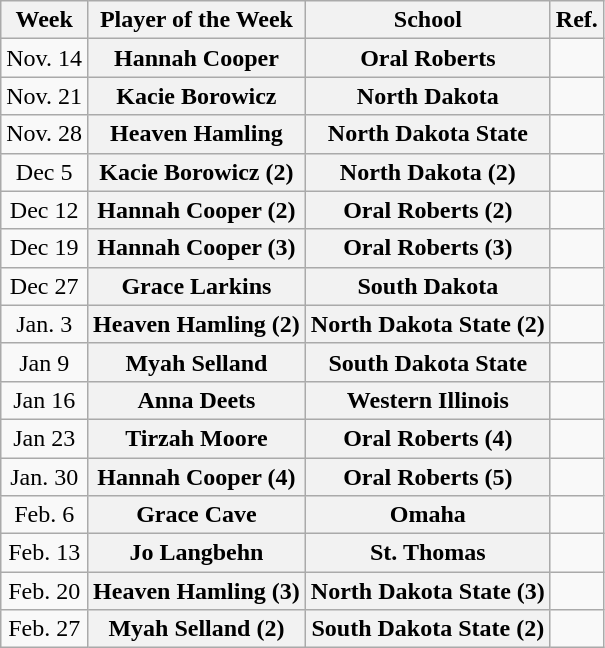<table class=wikitable style="text-align:center">
<tr>
<th>Week</th>
<th>Player of the Week</th>
<th>School</th>
<th>Ref.</th>
</tr>
<tr>
<td>Nov. 14</td>
<th style=>Hannah Cooper</th>
<th style=>Oral Roberts</th>
<td></td>
</tr>
<tr>
<td>Nov. 21</td>
<th style=>Kacie Borowicz</th>
<th style=>North Dakota</th>
<td></td>
</tr>
<tr>
<td>Nov. 28</td>
<th style=>Heaven Hamling</th>
<th style=>North Dakota State</th>
<td></td>
</tr>
<tr>
<td>Dec 5</td>
<th style=>Kacie Borowicz (2)</th>
<th style=>North Dakota (2)</th>
<td></td>
</tr>
<tr>
<td>Dec 12</td>
<th style=>Hannah Cooper (2)</th>
<th style=>Oral Roberts (2)</th>
<td></td>
</tr>
<tr>
<td>Dec 19</td>
<th style=>Hannah Cooper (3)</th>
<th style=>Oral Roberts (3)</th>
<td></td>
</tr>
<tr>
<td>Dec 27</td>
<th style=>Grace Larkins</th>
<th style=>South Dakota</th>
<td></td>
</tr>
<tr>
<td>Jan. 3</td>
<th style=>Heaven Hamling (2)</th>
<th style=>North Dakota State (2)</th>
<td></td>
</tr>
<tr>
<td>Jan 9</td>
<th style=>Myah Selland</th>
<th style=>South Dakota State</th>
<td></td>
</tr>
<tr>
<td>Jan 16</td>
<th style=>Anna Deets</th>
<th style=>Western Illinois</th>
<td></td>
</tr>
<tr>
<td>Jan 23</td>
<th style=>Tirzah Moore</th>
<th style=>Oral Roberts (4)</th>
<td></td>
</tr>
<tr>
<td>Jan. 30</td>
<th style=>Hannah Cooper (4)</th>
<th style=>Oral Roberts (5)</th>
<td></td>
</tr>
<tr>
<td>Feb. 6</td>
<th style=>Grace Cave</th>
<th style=>Omaha</th>
<td></td>
</tr>
<tr>
<td>Feb. 13</td>
<th style=>Jo Langbehn</th>
<th style=>St. Thomas</th>
<td></td>
</tr>
<tr>
<td>Feb. 20</td>
<th style=>Heaven Hamling (3)</th>
<th style=>North Dakota State (3)</th>
<td></td>
</tr>
<tr>
<td>Feb. 27</td>
<th style=>Myah Selland (2)</th>
<th style=>South Dakota State (2)</th>
<td></td>
</tr>
</table>
